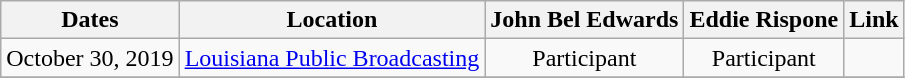<table class="wikitable" style="text-align:center">
<tr>
<th>Dates</th>
<th>Location</th>
<th>John Bel Edwards</th>
<th>Eddie Rispone</th>
<th>Link</th>
</tr>
<tr>
<td>October 30, 2019</td>
<td><a href='#'>Louisiana Public Broadcasting</a></td>
<td>Participant</td>
<td>Participant</td>
<td align=left></td>
</tr>
<tr>
</tr>
</table>
